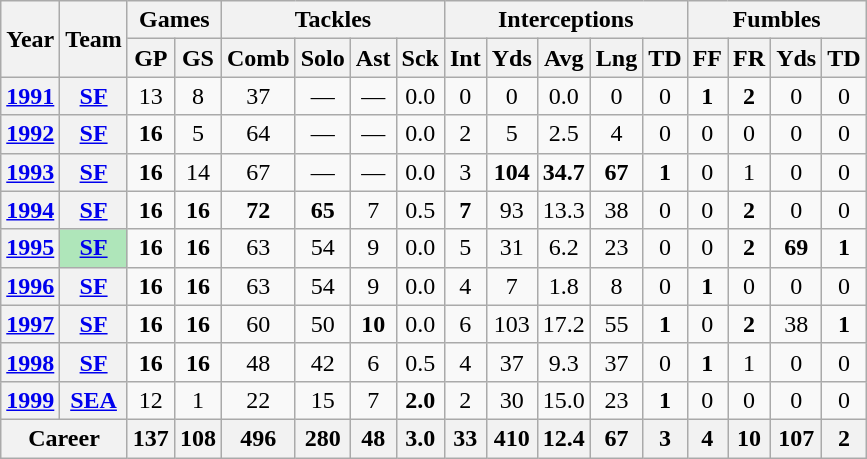<table class="wikitable" style="text-align:center">
<tr>
<th rowspan="2">Year</th>
<th rowspan="2">Team</th>
<th colspan="2">Games</th>
<th colspan="4">Tackles</th>
<th colspan="5">Interceptions</th>
<th colspan="4">Fumbles</th>
</tr>
<tr>
<th>GP</th>
<th>GS</th>
<th>Comb</th>
<th>Solo</th>
<th>Ast</th>
<th>Sck</th>
<th>Int</th>
<th>Yds</th>
<th>Avg</th>
<th>Lng</th>
<th>TD</th>
<th>FF</th>
<th>FR</th>
<th>Yds</th>
<th>TD</th>
</tr>
<tr>
<th><a href='#'>1991</a></th>
<th><a href='#'>SF</a></th>
<td>13</td>
<td>8</td>
<td>37</td>
<td>—</td>
<td>—</td>
<td>0.0</td>
<td>0</td>
<td>0</td>
<td>0.0</td>
<td>0</td>
<td>0</td>
<td><strong>1</strong></td>
<td><strong>2</strong></td>
<td>0</td>
<td>0</td>
</tr>
<tr>
<th><a href='#'>1992</a></th>
<th><a href='#'>SF</a></th>
<td><strong>16</strong></td>
<td>5</td>
<td>64</td>
<td>—</td>
<td>—</td>
<td>0.0</td>
<td>2</td>
<td>5</td>
<td>2.5</td>
<td>4</td>
<td>0</td>
<td>0</td>
<td>0</td>
<td>0</td>
<td>0</td>
</tr>
<tr>
<th><a href='#'>1993</a></th>
<th><a href='#'>SF</a></th>
<td><strong>16</strong></td>
<td>14</td>
<td>67</td>
<td>—</td>
<td>—</td>
<td>0.0</td>
<td>3</td>
<td><strong>104</strong></td>
<td><strong>34.7</strong></td>
<td><strong>67</strong></td>
<td><strong>1</strong></td>
<td>0</td>
<td>1</td>
<td>0</td>
<td>0</td>
</tr>
<tr>
<th><a href='#'>1994</a></th>
<th><a href='#'>SF</a></th>
<td><strong>16</strong></td>
<td><strong>16</strong></td>
<td><strong>72</strong></td>
<td><strong>65</strong></td>
<td>7</td>
<td>0.5</td>
<td><strong>7</strong></td>
<td>93</td>
<td>13.3</td>
<td>38</td>
<td>0</td>
<td>0</td>
<td><strong>2</strong></td>
<td>0</td>
<td>0</td>
</tr>
<tr>
<th><a href='#'>1995</a></th>
<th style="background:#afe6ba;"><a href='#'>SF</a></th>
<td><strong>16</strong></td>
<td><strong>16</strong></td>
<td>63</td>
<td>54</td>
<td>9</td>
<td>0.0</td>
<td>5</td>
<td>31</td>
<td>6.2</td>
<td>23</td>
<td>0</td>
<td>0</td>
<td><strong>2</strong></td>
<td><strong>69</strong></td>
<td><strong>1</strong></td>
</tr>
<tr>
<th><a href='#'>1996</a></th>
<th><a href='#'>SF</a></th>
<td><strong>16</strong></td>
<td><strong>16</strong></td>
<td>63</td>
<td>54</td>
<td>9</td>
<td>0.0</td>
<td>4</td>
<td>7</td>
<td>1.8</td>
<td>8</td>
<td>0</td>
<td><strong>1</strong></td>
<td>0</td>
<td>0</td>
<td>0</td>
</tr>
<tr>
<th><a href='#'>1997</a></th>
<th><a href='#'>SF</a></th>
<td><strong>16</strong></td>
<td><strong>16</strong></td>
<td>60</td>
<td>50</td>
<td><strong>10</strong></td>
<td>0.0</td>
<td>6</td>
<td>103</td>
<td>17.2</td>
<td>55</td>
<td><strong>1</strong></td>
<td>0</td>
<td><strong>2</strong></td>
<td>38</td>
<td><strong>1</strong></td>
</tr>
<tr>
<th><a href='#'>1998</a></th>
<th><a href='#'>SF</a></th>
<td><strong>16</strong></td>
<td><strong>16</strong></td>
<td>48</td>
<td>42</td>
<td>6</td>
<td>0.5</td>
<td>4</td>
<td>37</td>
<td>9.3</td>
<td>37</td>
<td>0</td>
<td><strong>1</strong></td>
<td>1</td>
<td>0</td>
<td>0</td>
</tr>
<tr>
<th><a href='#'>1999</a></th>
<th><a href='#'>SEA</a></th>
<td>12</td>
<td>1</td>
<td>22</td>
<td>15</td>
<td>7</td>
<td><strong>2.0</strong></td>
<td>2</td>
<td>30</td>
<td>15.0</td>
<td>23</td>
<td><strong>1</strong></td>
<td>0</td>
<td>0</td>
<td>0</td>
<td>0</td>
</tr>
<tr>
<th colspan="2">Career</th>
<th>137</th>
<th>108</th>
<th>496</th>
<th>280</th>
<th>48</th>
<th>3.0</th>
<th>33</th>
<th>410</th>
<th>12.4</th>
<th>67</th>
<th>3</th>
<th>4</th>
<th>10</th>
<th>107</th>
<th>2</th>
</tr>
</table>
